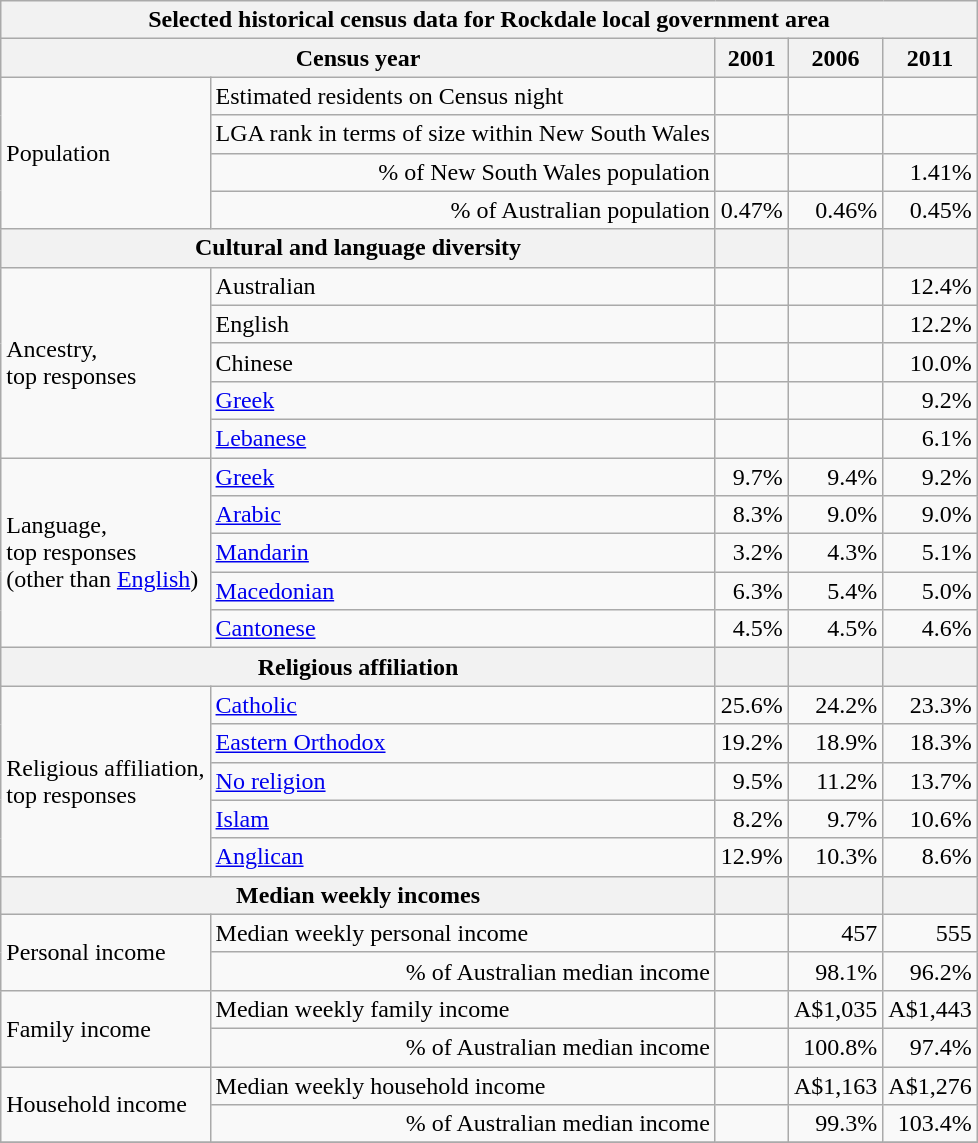<table class="wikitable">
<tr>
<th colspan=6>Selected historical census data for Rockdale local government area</th>
</tr>
<tr>
<th colspan=3>Census year</th>
<th>2001</th>
<th>2006</th>
<th>2011</th>
</tr>
<tr>
<td rowspan=4 colspan="2">Population</td>
<td>Estimated residents on Census night</td>
<td align="right"></td>
<td align="right"></td>
<td align="right"></td>
</tr>
<tr>
<td align="right">LGA rank in terms of size within New South Wales</td>
<td align="right"></td>
<td align="right"></td>
<td align="right"></td>
</tr>
<tr>
<td align="right">% of New South Wales population</td>
<td align="right"></td>
<td align="right"></td>
<td align="right">1.41%</td>
</tr>
<tr>
<td align="right">% of Australian population</td>
<td align="right">0.47%</td>
<td align="right"> 0.46%</td>
<td align="right"> 0.45%</td>
</tr>
<tr>
<th colspan=3>Cultural and language diversity</th>
<th></th>
<th></th>
<th></th>
</tr>
<tr>
<td rowspan=5 colspan=2>Ancestry,<br>top responses</td>
<td>Australian</td>
<td align="right"></td>
<td align="right"></td>
<td align="right">12.4%</td>
</tr>
<tr>
<td>English</td>
<td align="right"></td>
<td align="right"></td>
<td align="right">12.2%</td>
</tr>
<tr>
<td>Chinese</td>
<td align="right"></td>
<td align="right"></td>
<td align="right">10.0%</td>
</tr>
<tr>
<td><a href='#'>Greek</a></td>
<td align="right"></td>
<td align="right"></td>
<td align="right">9.2%</td>
</tr>
<tr>
<td><a href='#'>Lebanese</a></td>
<td align="right"></td>
<td align="right"></td>
<td align="right">6.1%</td>
</tr>
<tr>
<td rowspan=5 colspan=2>Language,<br>top responses<br>(other than <a href='#'>English</a>)</td>
<td><a href='#'>Greek</a></td>
<td align="right">9.7%</td>
<td align="right"> 9.4%</td>
<td align="right"> 9.2%</td>
</tr>
<tr>
<td><a href='#'>Arabic</a></td>
<td align="right">8.3%</td>
<td align="right"> 9.0%</td>
<td align="right"> 9.0%</td>
</tr>
<tr>
<td><a href='#'>Mandarin</a></td>
<td align="right">3.2%</td>
<td align="right"> 4.3%</td>
<td align="right"> 5.1%</td>
</tr>
<tr>
<td><a href='#'>Macedonian</a></td>
<td align="right">6.3%</td>
<td align="right"> 5.4%</td>
<td align="right"> 5.0%</td>
</tr>
<tr>
<td><a href='#'>Cantonese</a></td>
<td align="right">4.5%</td>
<td align="right"> 4.5%</td>
<td align="right"> 4.6%</td>
</tr>
<tr>
<th colspan=3>Religious affiliation</th>
<th></th>
<th></th>
<th></th>
</tr>
<tr>
<td rowspan=5 colspan=2>Religious affiliation,<br>top responses</td>
<td><a href='#'>Catholic</a></td>
<td align="right">25.6%</td>
<td align="right"> 24.2%</td>
<td align="right"> 23.3%</td>
</tr>
<tr>
<td><a href='#'>Eastern Orthodox</a></td>
<td align="right">19.2%</td>
<td align="right"> 18.9%</td>
<td align="right"> 18.3%</td>
</tr>
<tr>
<td><a href='#'>No religion</a></td>
<td align="right">9.5%</td>
<td align="right"> 11.2%</td>
<td align="right"> 13.7%</td>
</tr>
<tr>
<td><a href='#'>Islam</a></td>
<td align="right">8.2%</td>
<td align="right"> 9.7%</td>
<td align="right"> 10.6%</td>
</tr>
<tr>
<td><a href='#'>Anglican</a></td>
<td align="right">12.9%</td>
<td align="right"> 10.3%</td>
<td align="right"> 8.6%</td>
</tr>
<tr>
<th colspan=3>Median weekly incomes</th>
<th></th>
<th></th>
<th></th>
</tr>
<tr>
<td rowspan=2 colspan=2>Personal income</td>
<td>Median weekly personal income</td>
<td align="right"></td>
<td align="right">457</td>
<td align="right">555</td>
</tr>
<tr>
<td align="right">% of Australian median income</td>
<td align="right"></td>
<td align="right">98.1%</td>
<td align="right">96.2%</td>
</tr>
<tr>
<td rowspan=2 colspan=2>Family income</td>
<td>Median weekly family income</td>
<td align="right"></td>
<td align="right">A$1,035</td>
<td align="right">A$1,443</td>
</tr>
<tr>
<td align="right">% of Australian median income</td>
<td align="right"></td>
<td align="right">100.8%</td>
<td align="right">97.4%</td>
</tr>
<tr>
<td rowspan=2 colspan=2>Household income</td>
<td>Median weekly household income</td>
<td align="right"></td>
<td align="right">A$1,163</td>
<td align="right">A$1,276</td>
</tr>
<tr>
<td align="right">% of Australian median income</td>
<td align="right"></td>
<td align="right">99.3%</td>
<td align="right">103.4%</td>
</tr>
<tr>
</tr>
</table>
